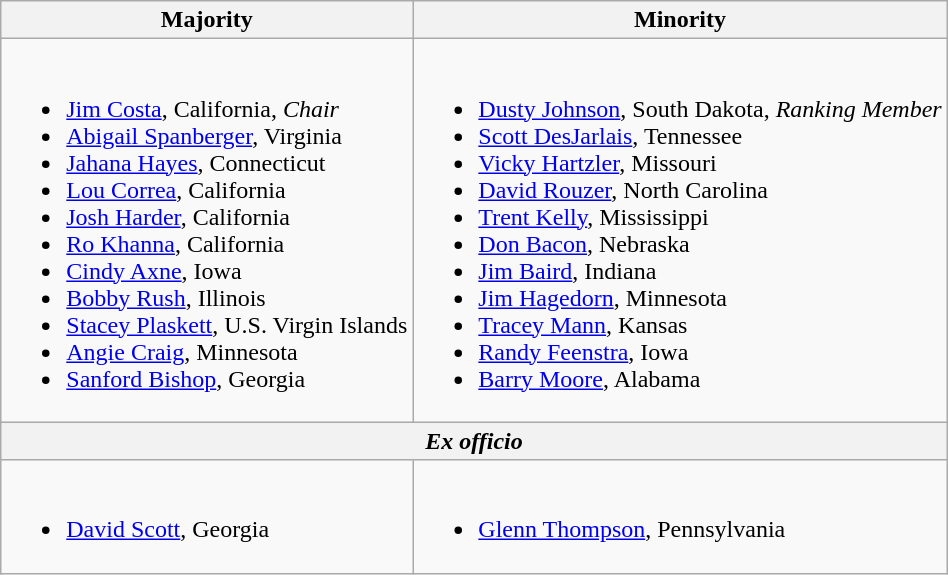<table class=wikitable>
<tr>
<th>Majority</th>
<th>Minority</th>
</tr>
<tr>
<td><br><ul><li><a href='#'>Jim Costa</a>, California, <em>Chair</em></li><li><a href='#'>Abigail Spanberger</a>, Virginia</li><li><a href='#'>Jahana Hayes</a>, Connecticut</li><li><a href='#'>Lou Correa</a>, California</li><li><a href='#'>Josh Harder</a>, California</li><li><a href='#'>Ro Khanna</a>, California</li><li><a href='#'>Cindy Axne</a>, Iowa</li><li><a href='#'>Bobby Rush</a>, Illinois</li><li><a href='#'>Stacey Plaskett</a>, U.S. Virgin Islands</li><li><a href='#'>Angie Craig</a>, Minnesota</li><li><a href='#'>Sanford Bishop</a>, Georgia</li></ul></td>
<td><br><ul><li><a href='#'>Dusty Johnson</a>, South Dakota, <em>Ranking Member</em></li><li><a href='#'>Scott DesJarlais</a>, Tennessee</li><li><a href='#'>Vicky Hartzler</a>, Missouri</li><li><a href='#'>David Rouzer</a>, North Carolina</li><li><a href='#'>Trent Kelly</a>, Mississippi</li><li><a href='#'>Don Bacon</a>, Nebraska</li><li><a href='#'>Jim Baird</a>, Indiana</li><li><a href='#'>Jim Hagedorn</a>, Minnesota</li><li><a href='#'>Tracey Mann</a>, Kansas</li><li><a href='#'>Randy Feenstra</a>, Iowa</li><li><a href='#'>Barry Moore</a>, Alabama</li></ul></td>
</tr>
<tr>
<th colspan=2><em>Ex officio</em></th>
</tr>
<tr>
<td><br><ul><li><a href='#'>David Scott</a>, Georgia</li></ul></td>
<td><br><ul><li><a href='#'>Glenn Thompson</a>, Pennsylvania</li></ul></td>
</tr>
</table>
